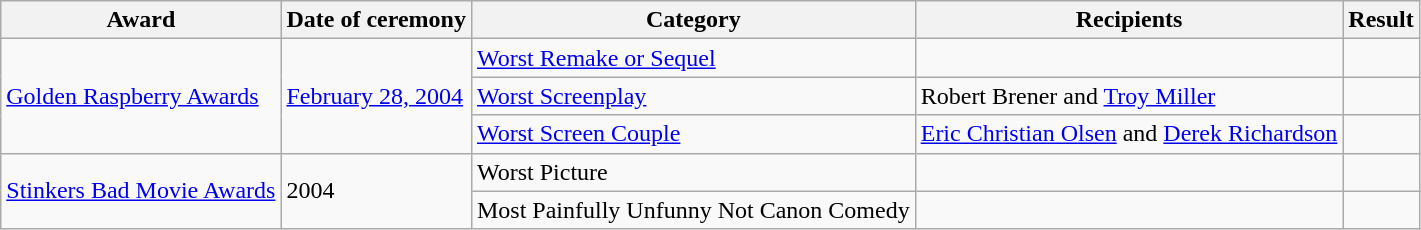<table class="wikitable plainrowheaders sortable">
<tr style="text-align:center;">
<th scope="col">Award</th>
<th scope="col">Date of ceremony</th>
<th scope="col">Category</th>
<th scope="col">Recipients</th>
<th scope="col">Result</th>
</tr>
<tr>
<td rowspan="3"><a href='#'>Golden Raspberry Awards</a></td>
<td rowspan="3"><a href='#'>February 28, 2004</a></td>
<td><a href='#'>Worst Remake or Sequel</a></td>
<td></td>
<td></td>
</tr>
<tr>
<td><a href='#'>Worst Screenplay</a></td>
<td>Robert Brener and <a href='#'>Troy Miller</a></td>
<td></td>
</tr>
<tr>
<td><a href='#'>Worst Screen Couple</a></td>
<td><a href='#'>Eric Christian Olsen</a> and <a href='#'>Derek Richardson</a></td>
<td></td>
</tr>
<tr>
<td rowspan="2"><a href='#'>Stinkers Bad Movie Awards</a></td>
<td rowspan="2">2004</td>
<td>Worst Picture</td>
<td></td>
<td></td>
</tr>
<tr>
<td>Most Painfully Unfunny Not Canon Comedy</td>
<td></td>
<td></td>
</tr>
</table>
